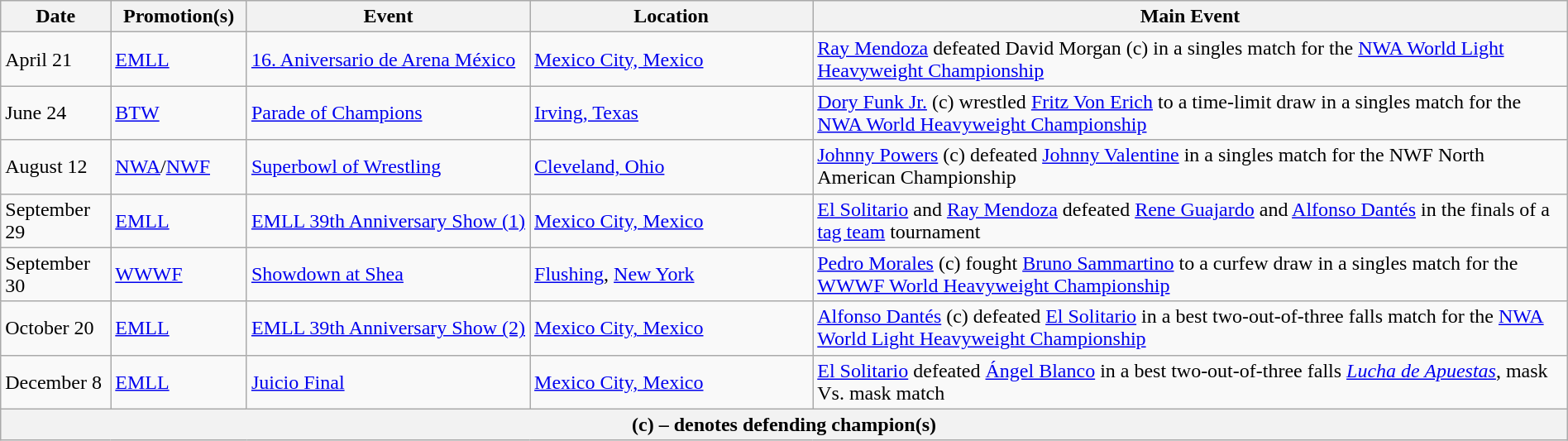<table class="wikitable" style="width:100%;">
<tr>
<th width="5%">Date</th>
<th width="5%">Promotion(s)</th>
<th style="width:15%;">Event</th>
<th style="width:15%;">Location</th>
<th style="width:40%;">Main Event</th>
</tr>
<tr style="width:20%;" |Notes|->
<td>April 21</td>
<td><a href='#'>EMLL</a></td>
<td><a href='#'>16. Aniversario de Arena México</a></td>
<td><a href='#'>Mexico City, Mexico</a></td>
<td><a href='#'>Ray Mendoza</a> defeated David Morgan (c) in a singles match for the <a href='#'>NWA World Light Heavyweight Championship</a></td>
</tr>
<tr>
<td>June 24</td>
<td><a href='#'>BTW</a></td>
<td><a href='#'>Parade of Champions</a></td>
<td><a href='#'>Irving, Texas</a></td>
<td><a href='#'>Dory Funk Jr.</a> (c) wrestled <a href='#'>Fritz Von Erich</a> to a time-limit draw in a singles match for the <a href='#'>NWA World Heavyweight Championship</a></td>
</tr>
<tr>
<td>August 12</td>
<td><a href='#'>NWA</a>/<a href='#'>NWF</a></td>
<td><a href='#'>Superbowl of Wrestling</a></td>
<td><a href='#'>Cleveland, Ohio</a></td>
<td><a href='#'>Johnny Powers</a> (c) defeated <a href='#'>Johnny Valentine</a> in a singles match for the NWF North American Championship</td>
</tr>
<tr>
<td>September 29</td>
<td><a href='#'>EMLL</a></td>
<td><a href='#'>EMLL 39th Anniversary Show (1)</a></td>
<td><a href='#'>Mexico City, Mexico</a></td>
<td><a href='#'>El Solitario</a> and <a href='#'>Ray Mendoza</a> defeated <a href='#'>Rene Guajardo</a> and <a href='#'>Alfonso Dantés</a> in the finals of a <a href='#'>tag team</a> tournament</td>
</tr>
<tr>
<td>September 30</td>
<td><a href='#'>WWWF</a></td>
<td><a href='#'>Showdown at Shea</a></td>
<td><a href='#'>Flushing</a>, <a href='#'>New York</a></td>
<td><a href='#'>Pedro Morales</a> (c) fought <a href='#'>Bruno Sammartino</a> to a curfew draw in a singles match for the <a href='#'>WWWF World Heavyweight Championship</a></td>
</tr>
<tr>
<td>October 20</td>
<td><a href='#'>EMLL</a></td>
<td><a href='#'>EMLL 39th Anniversary Show (2)</a></td>
<td><a href='#'>Mexico City, Mexico</a></td>
<td><a href='#'>Alfonso Dantés</a> (c) defeated <a href='#'>El Solitario</a> in a best two-out-of-three falls match for the <a href='#'>NWA World Light Heavyweight Championship</a></td>
</tr>
<tr>
<td>December 8</td>
<td><a href='#'>EMLL</a></td>
<td><a href='#'>Juicio Final</a></td>
<td><a href='#'>Mexico City, Mexico</a></td>
<td><a href='#'>El Solitario</a> defeated <a href='#'>Ángel Blanco</a> in a best two-out-of-three falls <em><a href='#'>Lucha de Apuestas</a></em>, mask Vs. mask match</td>
</tr>
<tr>
<th colspan="5">(c) – denotes defending champion(s)</th>
</tr>
</table>
